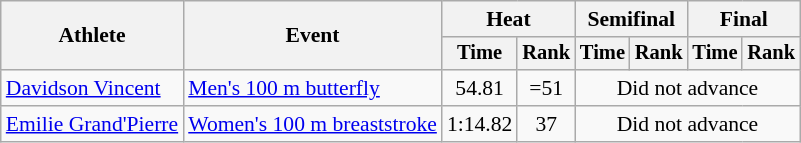<table class=wikitable style="font-size:90%">
<tr>
<th rowspan="2">Athlete</th>
<th rowspan="2">Event</th>
<th colspan="2">Heat</th>
<th colspan="2">Semifinal</th>
<th colspan="2">Final</th>
</tr>
<tr style="font-size:95%">
<th>Time</th>
<th>Rank</th>
<th>Time</th>
<th>Rank</th>
<th>Time</th>
<th>Rank</th>
</tr>
<tr align=center>
<td align=left><a href='#'>Davidson Vincent</a></td>
<td align=left><a href='#'>Men's 100 m butterfly</a></td>
<td>54.81</td>
<td>=51</td>
<td colspan="4">Did not advance</td>
</tr>
<tr align=center>
<td align=left><a href='#'>Emilie Grand'Pierre</a></td>
<td align=left><a href='#'>Women's 100 m breaststroke</a></td>
<td>1:14.82</td>
<td>37</td>
<td colspan="4">Did not advance</td>
</tr>
</table>
